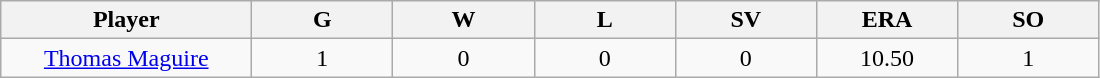<table class="wikitable sortable">
<tr>
<th bgcolor="#DDDDFF" width="16%">Player</th>
<th bgcolor="#DDDDFF" width="9%">G</th>
<th bgcolor="#DDDDFF" width="9%">W</th>
<th bgcolor="#DDDDFF" width="9%">L</th>
<th bgcolor="#DDDDFF" width="9%">SV</th>
<th bgcolor="#DDDDFF" width="9%">ERA</th>
<th bgcolor="#DDDDFF" width="9%">SO</th>
</tr>
<tr align="center">
<td><a href='#'>Thomas Maguire</a></td>
<td>1</td>
<td>0</td>
<td>0</td>
<td>0</td>
<td>10.50</td>
<td>1</td>
</tr>
</table>
